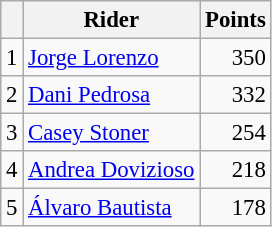<table class="wikitable" style="font-size: 95%;">
<tr>
<th></th>
<th>Rider</th>
<th>Points</th>
</tr>
<tr>
<td align=center>1</td>
<td> <a href='#'>Jorge Lorenzo</a></td>
<td align=right>350</td>
</tr>
<tr>
<td align=center>2</td>
<td> <a href='#'>Dani Pedrosa</a></td>
<td align=right>332</td>
</tr>
<tr>
<td align=center>3</td>
<td> <a href='#'>Casey Stoner</a></td>
<td align=right>254</td>
</tr>
<tr>
<td align=center>4</td>
<td> <a href='#'>Andrea Dovizioso</a></td>
<td align=right>218</td>
</tr>
<tr>
<td align=center>5</td>
<td> <a href='#'>Álvaro Bautista</a></td>
<td align=right>178</td>
</tr>
</table>
